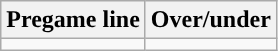<table class="wikitable">
<tr align="center">
<th>Pregame line</th>
<th>Over/under</th>
</tr>
<tr align="center">
<td></td>
<td></td>
</tr>
</table>
